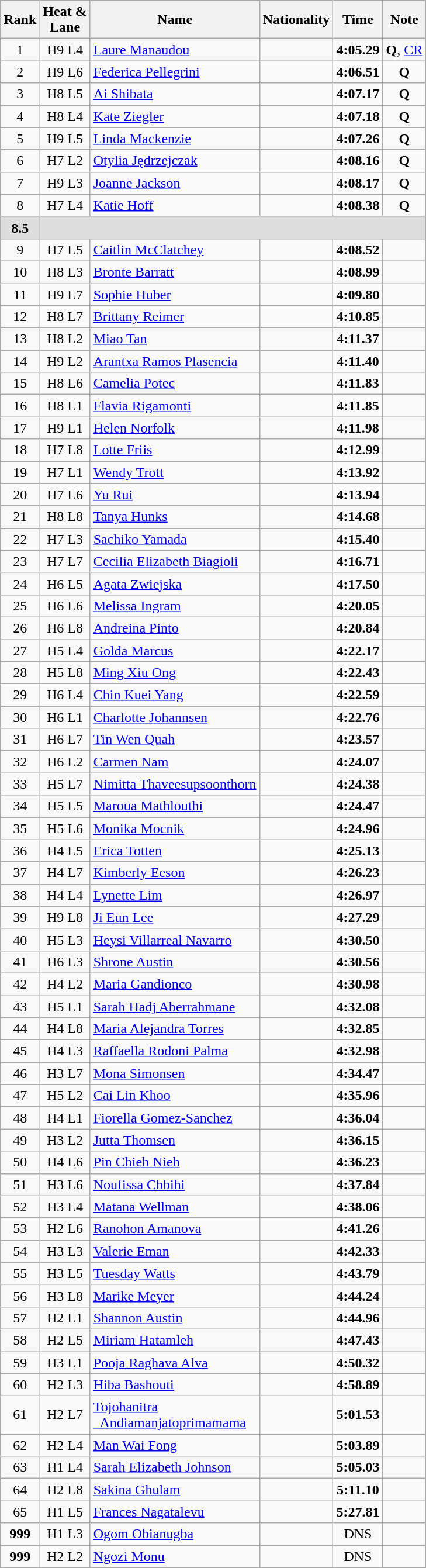<table class="wikitable sortable" style="text-align:center">
<tr>
<th>Rank<br></th>
<th>Heat & <br>Lane</th>
<th>Name</th>
<th>Nationality</th>
<th>Time</th>
<th>Note</th>
</tr>
<tr>
<td>1</td>
<td>H9 L4</td>
<td align=left><a href='#'>Laure Manaudou</a></td>
<td align=left></td>
<td><strong>4:05.29</strong></td>
<td><strong>Q</strong>, <a href='#'>CR</a></td>
</tr>
<tr>
<td>2</td>
<td>H9 L6</td>
<td align=left><a href='#'>Federica Pellegrini</a></td>
<td align=left></td>
<td><strong>4:06.51</strong></td>
<td><strong>Q</strong></td>
</tr>
<tr>
<td>3</td>
<td>H8 L5</td>
<td align=left><a href='#'>Ai Shibata</a></td>
<td align=left></td>
<td><strong>4:07.17</strong></td>
<td><strong>Q</strong></td>
</tr>
<tr>
<td>4</td>
<td>H8 L4</td>
<td align=left><a href='#'>Kate Ziegler</a></td>
<td align=left></td>
<td><strong>4:07.18</strong></td>
<td><strong>Q</strong></td>
</tr>
<tr>
<td>5</td>
<td>H9 L5</td>
<td align=left><a href='#'>Linda Mackenzie</a></td>
<td align=left></td>
<td><strong>4:07.26</strong></td>
<td><strong>Q</strong></td>
</tr>
<tr>
<td>6</td>
<td>H7 L2</td>
<td align=left><a href='#'>Otylia Jędrzejczak</a></td>
<td align=left></td>
<td><strong>4:08.16</strong></td>
<td><strong>Q</strong></td>
</tr>
<tr>
<td>7</td>
<td>H9 L3</td>
<td align=left><a href='#'>Joanne Jackson</a></td>
<td align=left></td>
<td><strong>4:08.17</strong></td>
<td><strong>Q</strong></td>
</tr>
<tr>
<td>8</td>
<td>H7 L4</td>
<td align=left><a href='#'>Katie Hoff</a></td>
<td align=left></td>
<td><strong>4:08.38</strong></td>
<td><strong>Q</strong></td>
</tr>
<tr bgcolor=#DDDDDD>
<td><strong><span>8.5</span></strong></td>
<td colspan=6></td>
</tr>
<tr>
<td>9</td>
<td>H7 L5</td>
<td align=left><a href='#'>Caitlin McClatchey</a></td>
<td align=left></td>
<td><strong>4:08.52</strong></td>
<td></td>
</tr>
<tr>
<td>10</td>
<td>H8 L3</td>
<td align=left><a href='#'>Bronte Barratt</a></td>
<td align=left></td>
<td><strong>4:08.99</strong></td>
<td></td>
</tr>
<tr>
<td>11</td>
<td>H9 L7</td>
<td align=left><a href='#'>Sophie Huber</a></td>
<td align=left></td>
<td><strong>4:09.80</strong></td>
<td></td>
</tr>
<tr>
<td>12</td>
<td>H8 L7</td>
<td align=left><a href='#'>Brittany Reimer</a></td>
<td align=left></td>
<td><strong>4:10.85</strong></td>
<td></td>
</tr>
<tr>
<td>13</td>
<td>H8 L2</td>
<td align=left><a href='#'>Miao Tan</a></td>
<td align=left></td>
<td><strong>4:11.37</strong></td>
<td></td>
</tr>
<tr>
<td>14</td>
<td>H9 L2</td>
<td align=left><a href='#'>Arantxa Ramos Plasencia</a></td>
<td align=left></td>
<td><strong>4:11.40</strong></td>
<td></td>
</tr>
<tr>
<td>15</td>
<td>H8 L6</td>
<td align=left><a href='#'>Camelia Potec</a></td>
<td align=left></td>
<td><strong>4:11.83</strong></td>
<td></td>
</tr>
<tr>
<td>16</td>
<td>H8 L1</td>
<td align=left><a href='#'>Flavia Rigamonti</a></td>
<td align=left></td>
<td><strong>4:11.85</strong></td>
<td></td>
</tr>
<tr>
<td>17</td>
<td>H9 L1</td>
<td align=left><a href='#'>Helen Norfolk</a></td>
<td align=left></td>
<td><strong>4:11.98</strong></td>
<td></td>
</tr>
<tr>
<td>18</td>
<td>H7 L8</td>
<td align=left><a href='#'>Lotte Friis</a></td>
<td align=left></td>
<td><strong>4:12.99</strong></td>
<td></td>
</tr>
<tr>
<td>19</td>
<td>H7 L1</td>
<td align=left><a href='#'>Wendy Trott</a></td>
<td align=left></td>
<td><strong>4:13.92</strong></td>
<td></td>
</tr>
<tr>
<td>20</td>
<td>H7 L6</td>
<td align=left><a href='#'>Yu Rui</a></td>
<td align=left></td>
<td><strong>4:13.94</strong></td>
<td></td>
</tr>
<tr>
<td>21</td>
<td>H8 L8</td>
<td align=left><a href='#'>Tanya Hunks</a></td>
<td align=left></td>
<td><strong>4:14.68</strong></td>
<td></td>
</tr>
<tr>
<td>22</td>
<td>H7 L3</td>
<td align=left><a href='#'>Sachiko Yamada</a></td>
<td align=left></td>
<td><strong>4:15.40</strong></td>
<td></td>
</tr>
<tr>
<td>23</td>
<td>H7 L7</td>
<td align=left><a href='#'>Cecilia Elizabeth Biagioli</a></td>
<td align=left></td>
<td><strong>4:16.71</strong></td>
<td></td>
</tr>
<tr>
<td>24</td>
<td>H6 L5</td>
<td align=left><a href='#'>Agata Zwiejska</a></td>
<td align=left></td>
<td><strong>4:17.50</strong></td>
<td></td>
</tr>
<tr>
<td>25</td>
<td>H6 L6</td>
<td align=left><a href='#'>Melissa Ingram</a></td>
<td align=left></td>
<td><strong>4:20.05</strong></td>
<td></td>
</tr>
<tr>
<td>26</td>
<td>H6 L8</td>
<td align=left><a href='#'>Andreina Pinto</a></td>
<td align=left></td>
<td><strong>4:20.84</strong></td>
<td></td>
</tr>
<tr>
<td>27</td>
<td>H5 L4</td>
<td align=left><a href='#'>Golda Marcus</a></td>
<td align=left></td>
<td><strong>4:22.17</strong></td>
<td></td>
</tr>
<tr>
<td>28</td>
<td>H5 L8</td>
<td align=left><a href='#'>Ming Xiu Ong</a></td>
<td align=left></td>
<td><strong>4:22.43</strong></td>
<td></td>
</tr>
<tr>
<td>29</td>
<td>H6 L4</td>
<td align=left><a href='#'>Chin Kuei Yang</a></td>
<td align=left></td>
<td><strong>4:22.59</strong></td>
<td></td>
</tr>
<tr>
<td>30</td>
<td>H6 L1</td>
<td align=left><a href='#'>Charlotte Johannsen</a></td>
<td align=left></td>
<td><strong>4:22.76</strong></td>
<td></td>
</tr>
<tr>
<td>31</td>
<td>H6 L7</td>
<td align=left><a href='#'>Tin Wen Quah</a></td>
<td align=left></td>
<td><strong>4:23.57</strong></td>
<td></td>
</tr>
<tr>
<td>32</td>
<td>H6 L2</td>
<td align=left><a href='#'>Carmen Nam</a></td>
<td align=left></td>
<td><strong>4:24.07</strong></td>
<td></td>
</tr>
<tr>
<td>33</td>
<td>H5 L7</td>
<td align=left><a href='#'>Nimitta Thaveesupsoonthorn</a></td>
<td align=left></td>
<td><strong>4:24.38</strong></td>
<td></td>
</tr>
<tr>
<td>34</td>
<td>H5 L5</td>
<td align=left><a href='#'>Maroua Mathlouthi</a></td>
<td align=left></td>
<td><strong>4:24.47</strong></td>
<td></td>
</tr>
<tr>
<td>35</td>
<td>H5 L6</td>
<td align=left><a href='#'>Monika Mocnik</a></td>
<td align=left></td>
<td><strong>4:24.96</strong></td>
<td></td>
</tr>
<tr>
<td>36</td>
<td>H4 L5</td>
<td align=left><a href='#'>Erica Totten</a></td>
<td align=left></td>
<td><strong>4:25.13</strong></td>
<td></td>
</tr>
<tr>
<td>37</td>
<td>H4 L7</td>
<td align=left><a href='#'>Kimberly Eeson</a></td>
<td align=left></td>
<td><strong>4:26.23</strong></td>
<td></td>
</tr>
<tr>
<td>38</td>
<td>H4 L4</td>
<td align=left><a href='#'>Lynette Lim</a></td>
<td align=left></td>
<td><strong>4:26.97</strong></td>
<td></td>
</tr>
<tr>
<td>39</td>
<td>H9 L8</td>
<td align=left><a href='#'>Ji Eun Lee</a></td>
<td align=left></td>
<td><strong>4:27.29</strong></td>
<td></td>
</tr>
<tr>
<td>40</td>
<td>H5 L3</td>
<td align=left><a href='#'>Heysi Villarreal Navarro</a></td>
<td align=left></td>
<td><strong>4:30.50</strong></td>
<td></td>
</tr>
<tr>
<td>41</td>
<td>H6 L3</td>
<td align=left><a href='#'>Shrone Austin</a></td>
<td align=left></td>
<td><strong>4:30.56</strong></td>
<td></td>
</tr>
<tr>
<td>42</td>
<td>H4 L2</td>
<td align=left><a href='#'>Maria Gandionco</a></td>
<td align=left></td>
<td><strong>4:30.98</strong></td>
<td></td>
</tr>
<tr>
<td>43</td>
<td>H5 L1</td>
<td align=left><a href='#'>Sarah Hadj Aberrahmane</a></td>
<td align=left></td>
<td><strong>4:32.08</strong></td>
<td></td>
</tr>
<tr>
<td>44</td>
<td>H4 L8</td>
<td align=left><a href='#'>Maria Alejandra Torres</a></td>
<td align=left></td>
<td><strong>4:32.85</strong></td>
<td></td>
</tr>
<tr>
<td>45</td>
<td>H4 L3</td>
<td align=left><a href='#'>Raffaella Rodoni Palma</a></td>
<td align=left></td>
<td><strong>4:32.98</strong></td>
<td></td>
</tr>
<tr>
<td>46</td>
<td>H3 L7</td>
<td align=left><a href='#'>Mona Simonsen</a></td>
<td align=left></td>
<td><strong>4:34.47</strong></td>
<td></td>
</tr>
<tr>
<td>47</td>
<td>H5 L2</td>
<td align=left><a href='#'>Cai Lin Khoo</a></td>
<td align=left></td>
<td><strong>4:35.96</strong></td>
<td></td>
</tr>
<tr>
<td>48</td>
<td>H4 L1</td>
<td align=left><a href='#'>Fiorella Gomez-Sanchez</a></td>
<td align=left></td>
<td><strong>4:36.04</strong></td>
<td></td>
</tr>
<tr>
<td>49</td>
<td>H3 L2</td>
<td align=left><a href='#'>Jutta Thomsen</a></td>
<td align=left></td>
<td><strong>4:36.15</strong></td>
<td></td>
</tr>
<tr>
<td>50</td>
<td>H4 L6</td>
<td align=left><a href='#'>Pin Chieh Nieh</a></td>
<td align=left></td>
<td><strong>4:36.23</strong></td>
<td></td>
</tr>
<tr>
<td>51</td>
<td>H3 L6</td>
<td align=left><a href='#'>Noufissa Chbihi</a></td>
<td align=left></td>
<td><strong>4:37.84</strong></td>
<td></td>
</tr>
<tr>
<td>52</td>
<td>H3 L4</td>
<td align=left><a href='#'>Matana Wellman</a></td>
<td align=left></td>
<td><strong>4:38.06</strong></td>
<td></td>
</tr>
<tr>
<td>53</td>
<td>H2 L6</td>
<td align=left><a href='#'>Ranohon Amanova</a></td>
<td align=left></td>
<td><strong>4:41.26</strong></td>
<td></td>
</tr>
<tr>
<td>54</td>
<td>H3 L3</td>
<td align=left><a href='#'>Valerie Eman</a></td>
<td align=left></td>
<td><strong>4:42.33</strong></td>
<td></td>
</tr>
<tr>
<td>55</td>
<td>H3 L5</td>
<td align=left><a href='#'>Tuesday Watts</a></td>
<td align=left></td>
<td><strong>4:43.79</strong></td>
<td></td>
</tr>
<tr>
<td>56</td>
<td>H3 L8</td>
<td align=left><a href='#'>Marike Meyer</a></td>
<td align=left></td>
<td><strong>4:44.24</strong></td>
<td></td>
</tr>
<tr>
<td>57</td>
<td>H2 L1</td>
<td align=left><a href='#'>Shannon Austin</a></td>
<td align=left></td>
<td><strong>4:44.96</strong></td>
<td></td>
</tr>
<tr>
<td>58</td>
<td>H2 L5</td>
<td align=left><a href='#'>Miriam Hatamleh</a></td>
<td align=left></td>
<td><strong>4:47.43</strong></td>
<td></td>
</tr>
<tr>
<td>59</td>
<td>H3 L1</td>
<td align=left><a href='#'>Pooja Raghava Alva</a></td>
<td align=left></td>
<td><strong>4:50.32</strong></td>
<td></td>
</tr>
<tr>
<td>60</td>
<td>H2 L3</td>
<td align=left><a href='#'>Hiba Bashouti</a></td>
<td align=left></td>
<td><strong>4:58.89</strong></td>
<td></td>
</tr>
<tr>
<td>61</td>
<td>H2 L7</td>
<td align=left><a href='#'>Tojohanitra<br>  Andiamanjatoprimamama</a></td>
<td align=left></td>
<td><strong>5:01.53</strong></td>
<td></td>
</tr>
<tr>
<td>62</td>
<td>H2 L4</td>
<td align=left><a href='#'>Man Wai Fong</a></td>
<td align=left></td>
<td><strong>5:03.89</strong></td>
<td></td>
</tr>
<tr>
<td>63</td>
<td>H1 L4</td>
<td align=left><a href='#'>Sarah Elizabeth Johnson</a></td>
<td align=left></td>
<td><strong>5:05.03</strong></td>
<td></td>
</tr>
<tr>
<td>64</td>
<td>H2 L8</td>
<td align=left><a href='#'>Sakina Ghulam</a></td>
<td align=left></td>
<td><strong>5:11.10</strong></td>
<td></td>
</tr>
<tr>
<td>65</td>
<td>H1 L5</td>
<td align=left><a href='#'>Frances Nagatalevu</a></td>
<td align=left></td>
<td><strong>5:27.81</strong></td>
<td></td>
</tr>
<tr>
<td><strong><span>999</span></strong></td>
<td>H1 L3</td>
<td align=left><a href='#'>Ogom Obianugba</a></td>
<td align=left></td>
<td>DNS</td>
<td></td>
</tr>
<tr>
<td><strong><span>999</span></strong></td>
<td>H2 L2</td>
<td align=left><a href='#'>Ngozi Monu</a></td>
<td align=left></td>
<td>DNS</td>
<td></td>
</tr>
</table>
